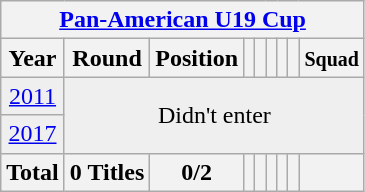<table class="wikitable" style="text-align: center;">
<tr>
<th colspan=9><a href='#'>Pan-American U19 Cup</a></th>
</tr>
<tr>
<th>Year</th>
<th>Round</th>
<th>Position</th>
<th></th>
<th></th>
<th></th>
<th></th>
<th></th>
<th><small>Squad</small></th>
</tr>
<tr bgcolor="efefef">
<td> <a href='#'>2011</a></td>
<td colspan=9 rowspan=2>Didn't enter</td>
</tr>
<tr bgcolor="efefef">
<td> <a href='#'>2017</a></td>
</tr>
<tr>
<th>Total</th>
<th>0 Titles</th>
<th>0/2</th>
<th></th>
<th></th>
<th></th>
<th></th>
<th></th>
<th></th>
</tr>
</table>
